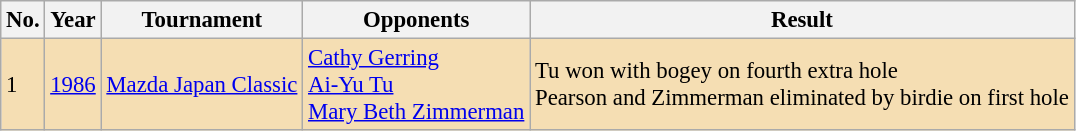<table class="wikitable" style="font-size:95%;">
<tr>
<th>No.</th>
<th>Year</th>
<th>Tournament</th>
<th>Opponents</th>
<th>Result</th>
</tr>
<tr style="background:#F5DEB3;">
<td>1</td>
<td><a href='#'>1986</a></td>
<td><a href='#'>Mazda Japan Classic</a></td>
<td> <a href='#'>Cathy Gerring</a><br> <a href='#'>Ai-Yu Tu</a><br> <a href='#'>Mary Beth Zimmerman</a></td>
<td>Tu won with bogey on fourth extra hole<br>Pearson and Zimmerman eliminated by birdie on first hole</td>
</tr>
</table>
